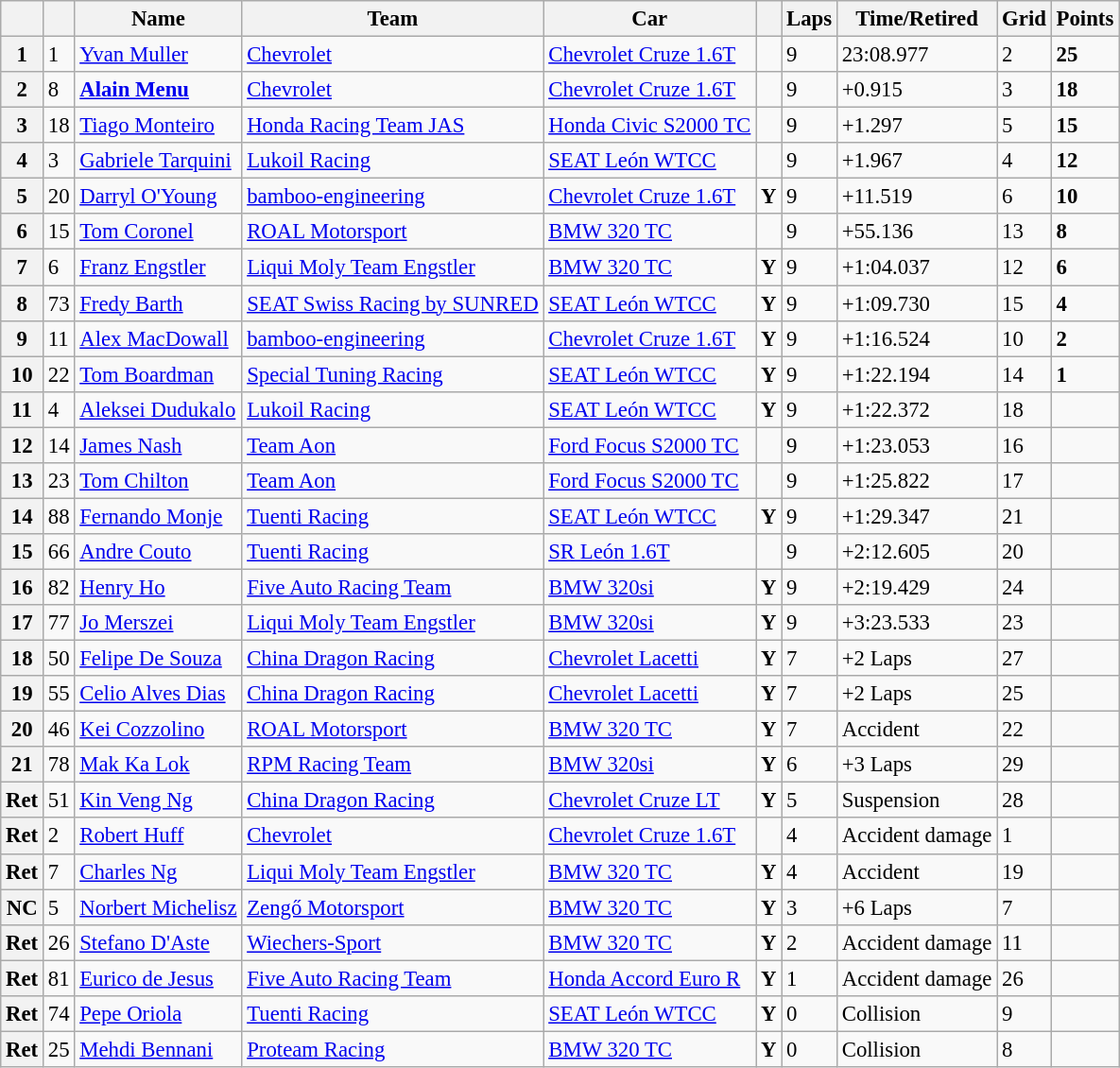<table class="wikitable sortable" style="font-size: 95%;">
<tr>
<th></th>
<th></th>
<th>Name</th>
<th>Team</th>
<th>Car</th>
<th></th>
<th>Laps</th>
<th>Time/Retired</th>
<th>Grid</th>
<th>Points</th>
</tr>
<tr>
<th>1</th>
<td>1</td>
<td> <a href='#'>Yvan Muller</a></td>
<td><a href='#'>Chevrolet</a></td>
<td><a href='#'>Chevrolet Cruze 1.6T</a></td>
<td></td>
<td>9</td>
<td>23:08.977</td>
<td>2</td>
<td><strong>25</strong></td>
</tr>
<tr>
<th>2</th>
<td>8</td>
<td> <strong><a href='#'>Alain Menu</a></strong></td>
<td><a href='#'>Chevrolet</a></td>
<td><a href='#'>Chevrolet Cruze 1.6T</a></td>
<td></td>
<td>9</td>
<td>+0.915</td>
<td>3</td>
<td><strong>18</strong></td>
</tr>
<tr>
<th>3</th>
<td>18</td>
<td> <a href='#'>Tiago Monteiro</a></td>
<td><a href='#'>Honda Racing Team JAS</a></td>
<td><a href='#'>Honda Civic S2000 TC</a></td>
<td></td>
<td>9</td>
<td>+1.297</td>
<td>5</td>
<td><strong>15</strong></td>
</tr>
<tr>
<th>4</th>
<td>3</td>
<td> <a href='#'>Gabriele Tarquini</a></td>
<td><a href='#'>Lukoil Racing</a></td>
<td><a href='#'>SEAT León WTCC</a></td>
<td></td>
<td>9</td>
<td>+1.967</td>
<td>4</td>
<td><strong>12</strong></td>
</tr>
<tr>
<th>5</th>
<td>20</td>
<td> <a href='#'>Darryl O'Young</a></td>
<td><a href='#'>bamboo-engineering</a></td>
<td><a href='#'>Chevrolet Cruze 1.6T</a></td>
<td align=center><strong><span>Y</span></strong></td>
<td>9</td>
<td>+11.519</td>
<td>6</td>
<td><strong>10</strong></td>
</tr>
<tr>
<th>6</th>
<td>15</td>
<td> <a href='#'>Tom Coronel</a></td>
<td><a href='#'>ROAL Motorsport</a></td>
<td><a href='#'>BMW 320 TC</a></td>
<td></td>
<td>9</td>
<td>+55.136</td>
<td>13</td>
<td><strong>8</strong></td>
</tr>
<tr>
<th>7</th>
<td>6</td>
<td> <a href='#'>Franz Engstler</a></td>
<td><a href='#'>Liqui Moly Team Engstler</a></td>
<td><a href='#'>BMW 320 TC</a></td>
<td align=center><strong><span>Y</span></strong></td>
<td>9</td>
<td>+1:04.037</td>
<td>12</td>
<td><strong>6</strong></td>
</tr>
<tr>
<th>8</th>
<td>73</td>
<td> <a href='#'>Fredy Barth</a></td>
<td><a href='#'>SEAT Swiss Racing by SUNRED</a></td>
<td><a href='#'>SEAT León WTCC</a></td>
<td align=center><strong><span>Y</span></strong></td>
<td>9</td>
<td>+1:09.730</td>
<td>15</td>
<td><strong>4</strong></td>
</tr>
<tr>
<th>9</th>
<td>11</td>
<td> <a href='#'>Alex MacDowall</a></td>
<td><a href='#'>bamboo-engineering</a></td>
<td><a href='#'>Chevrolet Cruze 1.6T</a></td>
<td align=center><strong><span>Y</span></strong></td>
<td>9</td>
<td>+1:16.524</td>
<td>10</td>
<td><strong>2</strong></td>
</tr>
<tr>
<th>10</th>
<td>22</td>
<td> <a href='#'>Tom Boardman</a></td>
<td><a href='#'>Special Tuning Racing</a></td>
<td><a href='#'>SEAT León WTCC</a></td>
<td align=center><strong><span>Y</span></strong></td>
<td>9</td>
<td>+1:22.194</td>
<td>14</td>
<td><strong>1</strong></td>
</tr>
<tr>
<th>11</th>
<td>4</td>
<td> <a href='#'>Aleksei Dudukalo</a></td>
<td><a href='#'>Lukoil Racing</a></td>
<td><a href='#'>SEAT León WTCC</a></td>
<td align=center><strong><span>Y</span></strong></td>
<td>9</td>
<td>+1:22.372</td>
<td>18</td>
<td></td>
</tr>
<tr>
<th>12</th>
<td>14</td>
<td> <a href='#'>James Nash</a></td>
<td><a href='#'>Team Aon</a></td>
<td><a href='#'>Ford Focus S2000 TC</a></td>
<td></td>
<td>9</td>
<td>+1:23.053</td>
<td>16</td>
<td></td>
</tr>
<tr>
<th>13</th>
<td>23</td>
<td> <a href='#'>Tom Chilton</a></td>
<td><a href='#'>Team Aon</a></td>
<td><a href='#'>Ford Focus S2000 TC</a></td>
<td></td>
<td>9</td>
<td>+1:25.822</td>
<td>17</td>
<td></td>
</tr>
<tr>
<th>14</th>
<td>88</td>
<td> <a href='#'>Fernando Monje</a></td>
<td><a href='#'>Tuenti Racing</a></td>
<td><a href='#'>SEAT León WTCC</a></td>
<td align=center><strong><span>Y</span></strong></td>
<td>9</td>
<td>+1:29.347</td>
<td>21</td>
<td></td>
</tr>
<tr>
<th>15</th>
<td>66</td>
<td> <a href='#'>Andre Couto</a></td>
<td><a href='#'>Tuenti Racing</a></td>
<td><a href='#'>SR León 1.6T</a></td>
<td></td>
<td>9</td>
<td>+2:12.605</td>
<td>20</td>
<td></td>
</tr>
<tr>
<th>16</th>
<td>82</td>
<td> <a href='#'>Henry Ho</a></td>
<td><a href='#'>Five Auto Racing Team</a></td>
<td><a href='#'>BMW 320si</a></td>
<td align=center><strong><span>Y</span></strong></td>
<td>9</td>
<td>+2:19.429</td>
<td>24</td>
<td></td>
</tr>
<tr>
<th>17</th>
<td>77</td>
<td> <a href='#'>Jo Merszei</a></td>
<td><a href='#'>Liqui Moly Team Engstler</a></td>
<td><a href='#'>BMW 320si</a></td>
<td align=center><strong><span>Y</span></strong></td>
<td>9</td>
<td>+3:23.533</td>
<td>23</td>
<td></td>
</tr>
<tr>
<th>18</th>
<td>50</td>
<td> <a href='#'>Felipe De Souza</a></td>
<td><a href='#'>China Dragon Racing</a></td>
<td><a href='#'>Chevrolet Lacetti</a></td>
<td align=center><strong><span>Y</span></strong></td>
<td>7</td>
<td>+2 Laps</td>
<td>27</td>
<td></td>
</tr>
<tr>
<th>19</th>
<td>55</td>
<td> <a href='#'>Celio Alves Dias</a></td>
<td><a href='#'>China Dragon Racing</a></td>
<td><a href='#'>Chevrolet Lacetti</a></td>
<td align=center><strong><span>Y</span></strong></td>
<td>7</td>
<td>+2 Laps</td>
<td>25</td>
<td></td>
</tr>
<tr>
<th>20</th>
<td>46</td>
<td> <a href='#'>Kei Cozzolino</a></td>
<td><a href='#'>ROAL Motorsport</a></td>
<td><a href='#'>BMW 320 TC</a></td>
<td align=center><strong><span>Y</span></strong></td>
<td>7</td>
<td>Accident</td>
<td>22</td>
<td></td>
</tr>
<tr>
<th>21</th>
<td>78</td>
<td> <a href='#'>Mak Ka Lok</a></td>
<td><a href='#'>RPM Racing Team</a></td>
<td><a href='#'>BMW 320si</a></td>
<td align=center><strong><span>Y</span></strong></td>
<td>6</td>
<td>+3 Laps</td>
<td>29</td>
<td></td>
</tr>
<tr>
<th>Ret</th>
<td>51</td>
<td> <a href='#'>Kin Veng Ng</a></td>
<td><a href='#'>China Dragon Racing</a></td>
<td><a href='#'>Chevrolet Cruze LT</a></td>
<td align=center><strong><span>Y</span></strong></td>
<td>5</td>
<td>Suspension</td>
<td>28</td>
<td></td>
</tr>
<tr>
<th>Ret</th>
<td>2</td>
<td> <a href='#'>Robert Huff</a></td>
<td><a href='#'>Chevrolet</a></td>
<td><a href='#'>Chevrolet Cruze 1.6T</a></td>
<td></td>
<td>4</td>
<td>Accident damage</td>
<td>1</td>
<td></td>
</tr>
<tr>
<th>Ret</th>
<td>7</td>
<td> <a href='#'>Charles Ng</a></td>
<td><a href='#'>Liqui Moly Team Engstler</a></td>
<td><a href='#'>BMW 320 TC</a></td>
<td align=center><strong><span>Y</span></strong></td>
<td>4</td>
<td>Accident</td>
<td>19</td>
<td></td>
</tr>
<tr>
<th>NC</th>
<td>5</td>
<td> <a href='#'>Norbert Michelisz</a></td>
<td><a href='#'>Zengő Motorsport</a></td>
<td><a href='#'>BMW 320 TC</a></td>
<td align=center><strong><span>Y</span></strong></td>
<td>3</td>
<td>+6 Laps</td>
<td>7</td>
<td></td>
</tr>
<tr>
<th>Ret</th>
<td>26</td>
<td> <a href='#'>Stefano D'Aste</a></td>
<td><a href='#'>Wiechers-Sport</a></td>
<td><a href='#'>BMW 320 TC</a></td>
<td align=center><strong><span>Y</span></strong></td>
<td>2</td>
<td>Accident damage</td>
<td>11</td>
<td></td>
</tr>
<tr>
<th>Ret</th>
<td>81</td>
<td> <a href='#'>Eurico de Jesus</a></td>
<td><a href='#'>Five Auto Racing Team</a></td>
<td><a href='#'>Honda Accord Euro R</a></td>
<td align=center><strong><span>Y</span></strong></td>
<td>1</td>
<td>Accident damage</td>
<td>26</td>
<td></td>
</tr>
<tr>
<th>Ret</th>
<td>74</td>
<td> <a href='#'>Pepe Oriola</a></td>
<td><a href='#'>Tuenti Racing</a></td>
<td><a href='#'>SEAT León WTCC</a></td>
<td align=center><strong><span>Y</span></strong></td>
<td>0</td>
<td>Collision</td>
<td>9</td>
<td></td>
</tr>
<tr>
<th>Ret</th>
<td>25</td>
<td> <a href='#'>Mehdi Bennani</a></td>
<td><a href='#'>Proteam Racing</a></td>
<td><a href='#'>BMW 320 TC</a></td>
<td align=center><strong><span>Y</span></strong></td>
<td>0</td>
<td>Collision</td>
<td>8</td>
<td></td>
</tr>
</table>
